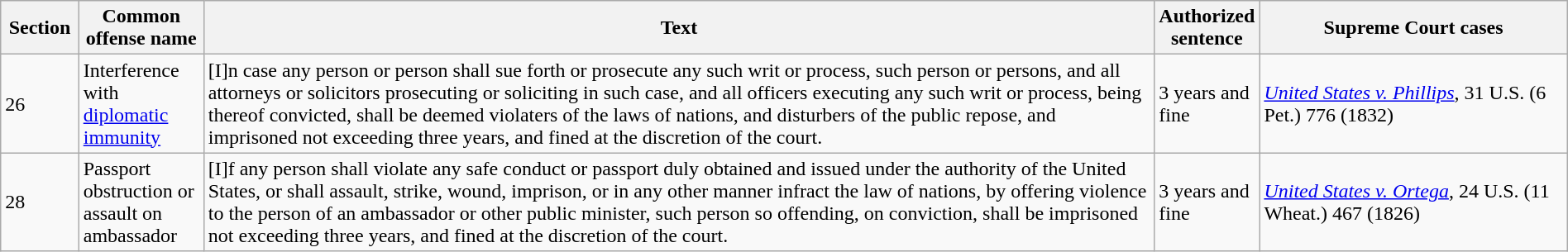<table class="wikitable" style="width:100%">
<tr>
<th scope=col width="5%">Section</th>
<th scope=col width="8%">Common offense name</th>
<th scope=col width="62%">Text</th>
<th scope=col widht="5%">Authorized sentence</th>
<th scope=col width="20%">Supreme Court cases</th>
</tr>
<tr>
<td>26</td>
<td>Interference with <a href='#'>diplomatic immunity</a></td>
<td>[I]n case any person or person shall sue forth or prosecute any such writ or process, such person or persons, and all attorneys or solicitors prosecuting or soliciting in such case, and all officers executing any such writ or process, being thereof convicted, shall be deemed violaters of the laws of nations, and disturbers of the public repose, and imprisoned not exceeding three years, and fined at the discretion of the court.</td>
<td>3 years and fine</td>
<td><em><a href='#'>United States v. Phillips</a></em>, 31 U.S. (6 Pet.) 776 (1832)</td>
</tr>
<tr>
<td>28</td>
<td>Passport obstruction or assault on ambassador</td>
<td>[I]f any person shall violate any safe conduct or passport duly obtained and issued under the authority of the United States, or shall assault, strike, wound, imprison, or in any other manner infract the law of nations, by offering violence to the person of an ambassador or other public minister, such person so offending, on conviction, shall be imprisoned not exceeding three years, and fined at the discretion of the court.</td>
<td>3 years and fine</td>
<td><em><a href='#'>United States v. Ortega</a></em>, 24 U.S. (11 Wheat.) 467 (1826)</td>
</tr>
</table>
